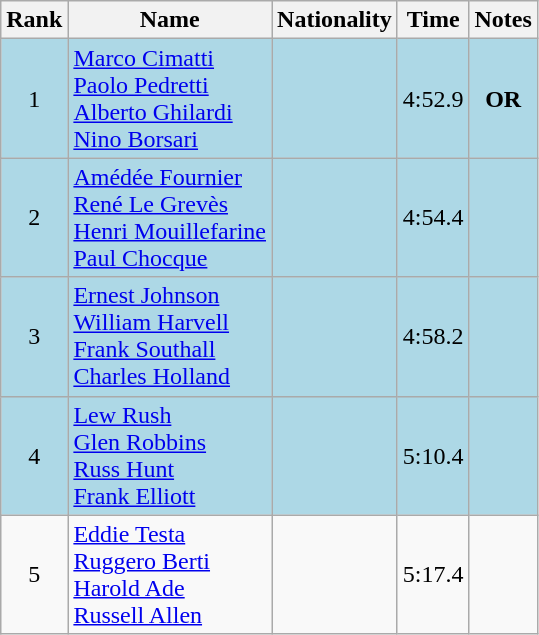<table class="wikitable sortable" style="text-align:center">
<tr>
<th>Rank</th>
<th>Name</th>
<th>Nationality</th>
<th>Time</th>
<th>Notes</th>
</tr>
<tr bgcolor=lightblue>
<td>1</td>
<td align=left><a href='#'>Marco Cimatti</a><br><a href='#'>Paolo Pedretti</a><br><a href='#'>Alberto Ghilardi</a><br><a href='#'>Nino Borsari</a></td>
<td align=left></td>
<td>4:52.9</td>
<td><strong>OR</strong></td>
</tr>
<tr bgcolor=lightblue>
<td>2</td>
<td align=left><a href='#'>Amédée Fournier</a><br><a href='#'>René Le Grevès</a><br><a href='#'>Henri Mouillefarine</a><br><a href='#'>Paul Chocque</a></td>
<td align=left></td>
<td>4:54.4</td>
<td></td>
</tr>
<tr bgcolor=lightblue>
<td>3</td>
<td align=left><a href='#'>Ernest Johnson</a><br><a href='#'>William Harvell</a><br><a href='#'>Frank Southall</a><br><a href='#'>Charles Holland</a></td>
<td align=left></td>
<td>4:58.2</td>
<td></td>
</tr>
<tr bgcolor=lightblue>
<td>4</td>
<td align=left><a href='#'>Lew Rush</a><br><a href='#'>Glen Robbins</a><br><a href='#'>Russ Hunt</a><br><a href='#'>Frank Elliott</a></td>
<td align=left></td>
<td>5:10.4</td>
<td></td>
</tr>
<tr>
<td>5</td>
<td align=left><a href='#'>Eddie Testa</a><br><a href='#'>Ruggero Berti</a><br><a href='#'>Harold Ade</a><br><a href='#'>Russell Allen</a></td>
<td align=left></td>
<td>5:17.4</td>
<td></td>
</tr>
</table>
